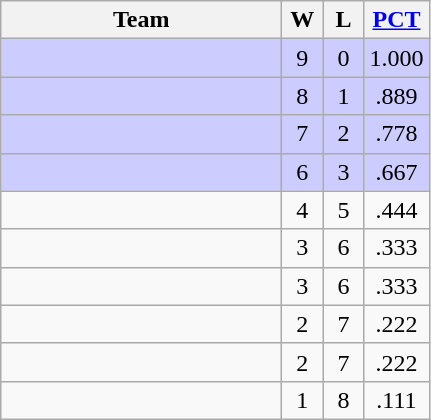<table class="wikitable" style="text-align:center">
<tr>
<th width=180px>Team</th>
<th width=20px>W</th>
<th width=20px>L</th>
<th width=30px><a href='#'>PCT</a></th>
</tr>
<tr bgcolor=#CCCCFF>
<td align=left><strong></strong></td>
<td>9</td>
<td>0</td>
<td>1.000</td>
</tr>
<tr bgcolor=#CCCCFF>
<td align=left></td>
<td>8</td>
<td>1</td>
<td>.889</td>
</tr>
<tr bgcolor=#CCCCFF>
<td align=left></td>
<td>7</td>
<td>2</td>
<td>.778</td>
</tr>
<tr bgcolor=#CCCCFF>
<td align=left></td>
<td>6</td>
<td>3</td>
<td>.667</td>
</tr>
<tr>
<td align=left><em></em></td>
<td>4</td>
<td>5</td>
<td>.444</td>
</tr>
<tr>
<td align=left></td>
<td>3</td>
<td>6</td>
<td>.333</td>
</tr>
<tr>
<td align=left></td>
<td>3</td>
<td>6</td>
<td>.333</td>
</tr>
<tr>
<td align=left></td>
<td>2</td>
<td>7</td>
<td>.222</td>
</tr>
<tr>
<td align=left></td>
<td>2</td>
<td>7</td>
<td>.222</td>
</tr>
<tr>
<td align=left></td>
<td>1</td>
<td>8</td>
<td>.111</td>
</tr>
</table>
